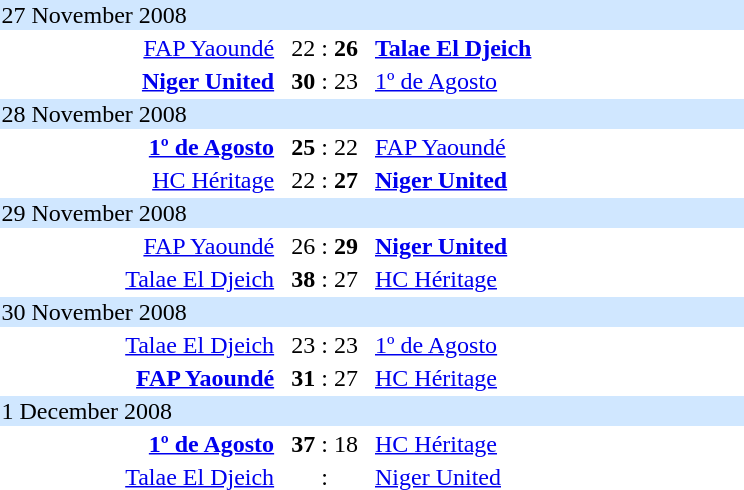<table style="text-align:center" width=500>
<tr>
<th width=30%></th>
<th width=10%></th>
<th width=30%></th>
<th width=10%></th>
</tr>
<tr align="left" bgcolor=#D0E7FF>
<td colspan=4>27 November 2008</td>
</tr>
<tr>
<td align="right"><a href='#'>FAP Yaoundé</a> </td>
<td>22 : <strong>26</strong></td>
<td align=left> <strong><a href='#'>Talae El Djeich</a></strong></td>
</tr>
<tr>
<td align="right"><strong><a href='#'>Niger United</a></strong> </td>
<td><strong>30</strong> : 23</td>
<td align=left> <a href='#'>1º de Agosto</a></td>
</tr>
<tr align="left" bgcolor=#D0E7FF>
<td colspan=4>28 November 2008</td>
</tr>
<tr>
<td align="right"><strong><a href='#'>1º de Agosto</a></strong> </td>
<td><strong>25</strong> : 22</td>
<td align=left> <a href='#'>FAP Yaoundé</a></td>
</tr>
<tr>
<td align="right"><a href='#'>HC Héritage</a> </td>
<td>22 : <strong>27</strong></td>
<td align=left> <strong><a href='#'>Niger United</a></strong></td>
</tr>
<tr align="left" bgcolor=#D0E7FF>
<td colspan=4>29 November 2008</td>
</tr>
<tr>
<td align="right"><a href='#'>FAP Yaoundé</a> </td>
<td>26 : <strong>29</strong></td>
<td align=left> <strong><a href='#'>Niger United</a></strong></td>
</tr>
<tr>
<td align="right"><a href='#'>Talae El Djeich</a> </td>
<td><strong>38</strong> : 27</td>
<td align=left> <a href='#'>HC Héritage</a></td>
</tr>
<tr align="left" bgcolor=#D0E7FF>
<td colspan=4>30 November 2008</td>
</tr>
<tr>
<td align="right"><a href='#'>Talae El Djeich</a> </td>
<td>23 : 23</td>
<td align=left> <a href='#'>1º de Agosto</a></td>
</tr>
<tr>
<td align="right"><strong><a href='#'>FAP Yaoundé</a></strong> </td>
<td><strong>31</strong> : 27</td>
<td align=left> <a href='#'>HC Héritage</a></td>
</tr>
<tr align="left" bgcolor=#D0E7FF>
<td colspan=4>1 December 2008</td>
</tr>
<tr>
<td align="right"><strong><a href='#'>1º de Agosto</a></strong> </td>
<td><strong>37</strong> : 18</td>
<td align=left> <a href='#'>HC Héritage</a></td>
</tr>
<tr>
<td align="right"><a href='#'>Talae El Djeich</a> </td>
<td>:</td>
<td align=left> <a href='#'>Niger United</a></td>
</tr>
</table>
